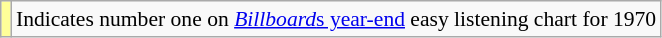<table class="wikitable" style="font-size:90%;">
<tr>
<td style="background-color:#FFFF99"></td>
<td>Indicates number one on <a href='#'><em>Billboard</em>s year-end</a> easy listening chart for 1970</td>
</tr>
</table>
